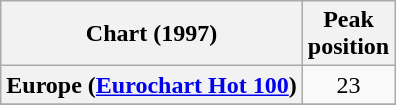<table class="wikitable sortable plainrowheaders" style="text-align:center">
<tr>
<th scope="col">Chart (1997)</th>
<th scope="col">Peak<br>position</th>
</tr>
<tr>
<th scope="row">Europe (<a href='#'>Eurochart Hot 100</a>)</th>
<td>23</td>
</tr>
<tr>
</tr>
<tr>
</tr>
<tr>
</tr>
<tr>
</tr>
</table>
